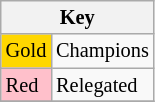<table class="wikitable" style="font-size:85%">
<tr>
<th colspan=2>Key</th>
</tr>
<tr>
<td bgcolor="gold">Gold</td>
<td>Champions</td>
</tr>
<tr>
<td bgcolor="pink">Red</td>
<td>Relegated</td>
</tr>
<tr>
</tr>
</table>
